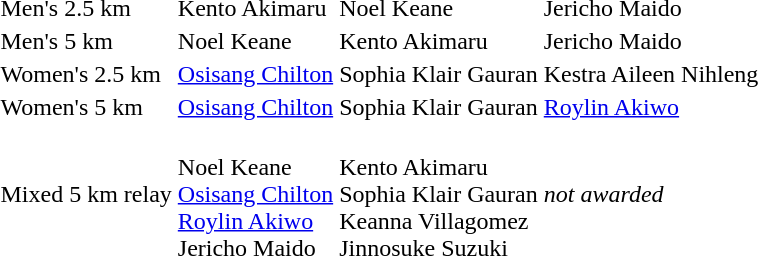<table>
<tr>
<td>Men's 2.5 km</td>
<td nowrap>Kento Akimaru<br></td>
<td>Noel Keane<br></td>
<td>Jericho Maido<br></td>
</tr>
<tr>
<td>Men's 5 km</td>
<td>Noel Keane<br></td>
<td nowrap>Kento Akimaru<br></td>
<td>Jericho Maido<br></td>
</tr>
<tr>
<td>Women's 2.5 km</td>
<td><a href='#'>Osisang Chilton</a><br></td>
<td>Sophia Klair Gauran<br></td>
<td nowrap>Kestra Aileen Nihleng<br></td>
</tr>
<tr>
<td>Women's 5 km</td>
<td><a href='#'>Osisang Chilton</a><br></td>
<td>Sophia Klair Gauran<br></td>
<td><a href='#'>Roylin Akiwo</a><br></td>
</tr>
<tr>
<td>Mixed 5 km relay</td>
<td><br>Noel Keane<br><a href='#'>Osisang Chilton</a><br><a href='#'>Roylin Akiwo</a><br>Jericho Maido</td>
<td><br>Kento Akimaru<br>Sophia Klair Gauran<br>Keanna Villagomez<br>Jinnosuke Suzuki</td>
<td><em>not awarded</em></td>
</tr>
</table>
